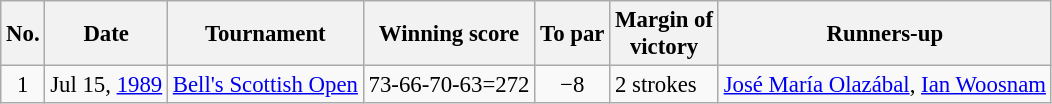<table class="wikitable" style="font-size:95%;">
<tr>
<th>No.</th>
<th>Date</th>
<th>Tournament</th>
<th>Winning score</th>
<th>To par</th>
<th>Margin of<br>victory</th>
<th>Runners-up</th>
</tr>
<tr>
<td align=center>1</td>
<td align=right>Jul 15, <a href='#'>1989</a></td>
<td><a href='#'>Bell's Scottish Open</a></td>
<td align=right>73-66-70-63=272</td>
<td align=center>−8</td>
<td>2 strokes</td>
<td> <a href='#'>José María Olazábal</a>,  <a href='#'>Ian Woosnam</a></td>
</tr>
</table>
